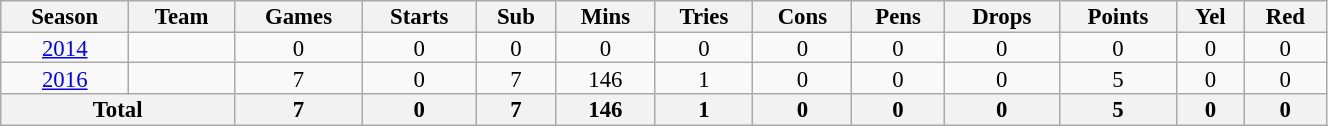<table class="wikitable" style="text-align:center; line-height:90%; font-size:95%; width:70%;">
<tr>
<th>Season</th>
<th>Team</th>
<th>Games</th>
<th>Starts</th>
<th>Sub</th>
<th>Mins</th>
<th>Tries</th>
<th>Cons</th>
<th>Pens</th>
<th>Drops</th>
<th>Points</th>
<th>Yel</th>
<th>Red</th>
</tr>
<tr>
<td><a href='#'>2014</a></td>
<td></td>
<td>0</td>
<td>0</td>
<td>0</td>
<td>0</td>
<td>0</td>
<td>0</td>
<td>0</td>
<td>0</td>
<td>0</td>
<td>0</td>
<td>0</td>
</tr>
<tr>
<td><a href='#'>2016</a></td>
<td></td>
<td>7</td>
<td>0</td>
<td>7</td>
<td>146</td>
<td>1</td>
<td>0</td>
<td>0</td>
<td>0</td>
<td>5</td>
<td>0</td>
<td>0</td>
</tr>
<tr>
<th colspan="2">Total</th>
<th>7</th>
<th>0</th>
<th>7</th>
<th>146</th>
<th>1</th>
<th>0</th>
<th>0</th>
<th>0</th>
<th>5</th>
<th>0</th>
<th>0</th>
</tr>
</table>
